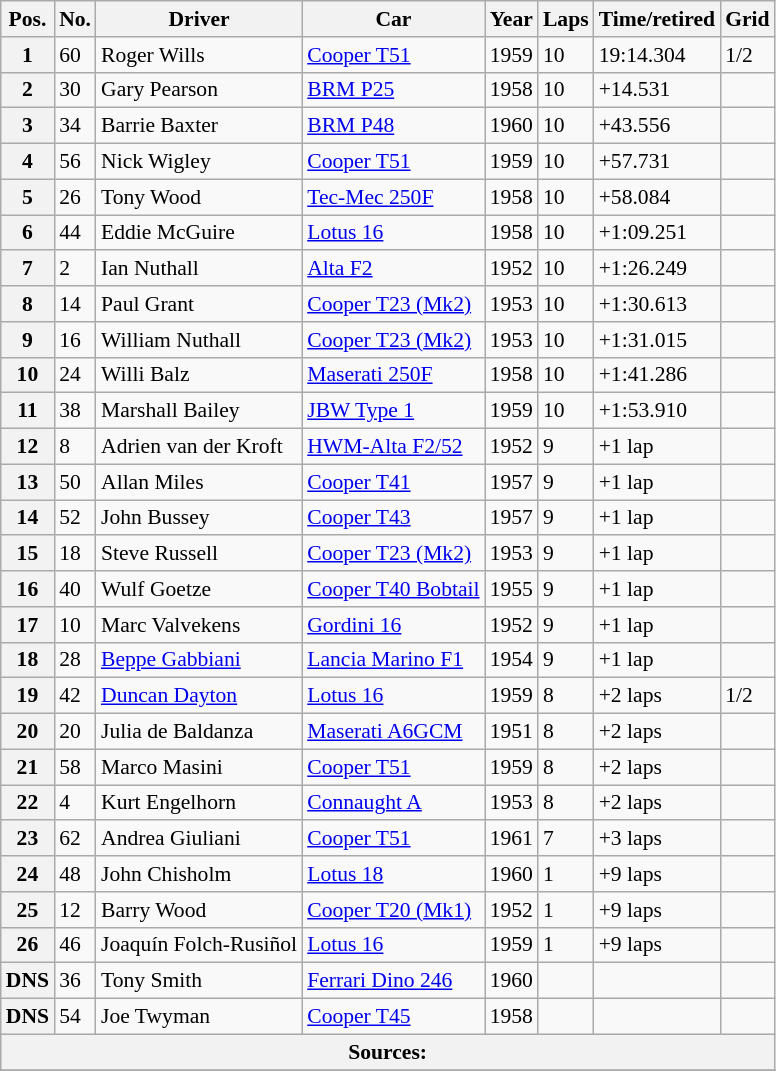<table class="wikitable" style="font-size:90%">
<tr>
<th>Pos.</th>
<th>No.</th>
<th>Driver</th>
<th>Car</th>
<th>Year</th>
<th>Laps</th>
<th>Time/retired</th>
<th>Grid</th>
</tr>
<tr>
<th>1</th>
<td>60</td>
<td> Roger Wills</td>
<td><a href='#'>Cooper T51</a></td>
<td>1959</td>
<td>10</td>
<td>19:14.304</td>
<td>1/2</td>
</tr>
<tr>
<th>2</th>
<td>30</td>
<td> Gary Pearson</td>
<td><a href='#'>BRM P25</a></td>
<td>1958</td>
<td>10</td>
<td>+14.531</td>
<td></td>
</tr>
<tr>
<th>3</th>
<td>34</td>
<td> Barrie Baxter</td>
<td><a href='#'>BRM P48</a></td>
<td>1960</td>
<td>10</td>
<td>+43.556</td>
<td></td>
</tr>
<tr>
<th>4</th>
<td>56</td>
<td> Nick Wigley</td>
<td><a href='#'>Cooper T51</a></td>
<td>1959</td>
<td>10</td>
<td>+57.731</td>
<td></td>
</tr>
<tr>
<th>5</th>
<td>26</td>
<td> Tony Wood</td>
<td><a href='#'>Tec-Mec 250F</a></td>
<td>1958</td>
<td>10</td>
<td>+58.084</td>
<td></td>
</tr>
<tr>
<th>6</th>
<td>44</td>
<td> Eddie McGuire</td>
<td><a href='#'>Lotus 16</a></td>
<td>1958</td>
<td>10</td>
<td>+1:09.251</td>
<td></td>
</tr>
<tr>
<th>7</th>
<td>2</td>
<td> Ian Nuthall</td>
<td><a href='#'>Alta F2</a></td>
<td>1952</td>
<td>10</td>
<td>+1:26.249</td>
<td></td>
</tr>
<tr>
<th>8</th>
<td>14</td>
<td> Paul Grant</td>
<td><a href='#'>Cooper T23 (Mk2)</a></td>
<td>1953</td>
<td>10</td>
<td>+1:30.613</td>
<td></td>
</tr>
<tr>
<th>9</th>
<td>16</td>
<td> William Nuthall</td>
<td><a href='#'>Cooper T23 (Mk2)</a></td>
<td>1953</td>
<td>10</td>
<td>+1:31.015</td>
<td></td>
</tr>
<tr>
<th>10</th>
<td>24</td>
<td> Willi Balz</td>
<td><a href='#'>Maserati 250F</a></td>
<td>1958</td>
<td>10</td>
<td>+1:41.286</td>
<td></td>
</tr>
<tr>
<th>11</th>
<td>38</td>
<td> Marshall Bailey</td>
<td><a href='#'>JBW Type 1</a></td>
<td>1959</td>
<td>10</td>
<td>+1:53.910</td>
<td></td>
</tr>
<tr>
<th>12</th>
<td>8</td>
<td> Adrien van der Kroft</td>
<td><a href='#'>HWM-Alta F2/52</a></td>
<td>1952</td>
<td>9</td>
<td>+1 lap</td>
<td></td>
</tr>
<tr>
<th>13</th>
<td>50</td>
<td> Allan Miles</td>
<td><a href='#'>Cooper T41</a></td>
<td>1957</td>
<td>9</td>
<td>+1 lap</td>
<td></td>
</tr>
<tr>
<th>14</th>
<td>52</td>
<td> John Bussey</td>
<td><a href='#'>Cooper T43</a></td>
<td>1957</td>
<td>9</td>
<td>+1 lap</td>
<td></td>
</tr>
<tr>
<th>15</th>
<td>18</td>
<td> Steve Russell</td>
<td><a href='#'>Cooper T23 (Mk2)</a></td>
<td>1953</td>
<td>9</td>
<td>+1 lap</td>
<td></td>
</tr>
<tr>
<th>16</th>
<td>40</td>
<td> Wulf Goetze</td>
<td><a href='#'>Cooper T40 Bobtail</a></td>
<td>1955</td>
<td>9</td>
<td>+1 lap</td>
<td></td>
</tr>
<tr>
<th>17</th>
<td>10</td>
<td> Marc Valvekens</td>
<td><a href='#'>Gordini 16</a></td>
<td>1952</td>
<td>9</td>
<td>+1 lap</td>
<td></td>
</tr>
<tr>
<th>18</th>
<td>28</td>
<td> <a href='#'>Beppe Gabbiani</a></td>
<td><a href='#'>Lancia Marino F1</a></td>
<td>1954</td>
<td>9</td>
<td>+1 lap</td>
<td></td>
</tr>
<tr>
<th>19</th>
<td>42</td>
<td> <a href='#'>Duncan Dayton</a></td>
<td><a href='#'>Lotus 16</a></td>
<td>1959</td>
<td>8</td>
<td>+2 laps</td>
<td>1/2</td>
</tr>
<tr>
<th>20</th>
<td>20</td>
<td> Julia de Baldanza</td>
<td><a href='#'>Maserati A6GCM</a></td>
<td>1951</td>
<td>8</td>
<td>+2 laps</td>
<td></td>
</tr>
<tr>
<th>21</th>
<td>58</td>
<td> Marco Masini</td>
<td><a href='#'>Cooper T51</a></td>
<td>1959</td>
<td>8</td>
<td>+2 laps</td>
<td></td>
</tr>
<tr>
<th>22</th>
<td>4</td>
<td> Kurt Engelhorn</td>
<td><a href='#'>Connaught A</a></td>
<td>1953</td>
<td>8</td>
<td>+2 laps</td>
<td></td>
</tr>
<tr>
<th>23</th>
<td>62</td>
<td> Andrea Giuliani</td>
<td><a href='#'>Cooper T51</a></td>
<td>1961</td>
<td>7</td>
<td>+3 laps</td>
<td></td>
</tr>
<tr>
<th>24</th>
<td>48</td>
<td> John Chisholm</td>
<td><a href='#'>Lotus 18</a></td>
<td>1960</td>
<td>1</td>
<td>+9 laps</td>
<td></td>
</tr>
<tr>
<th>25</th>
<td>12</td>
<td> Barry Wood</td>
<td><a href='#'>Cooper T20 (Mk1)</a></td>
<td>1952</td>
<td>1</td>
<td>+9 laps</td>
<td></td>
</tr>
<tr>
<th>26</th>
<td>46</td>
<td> Joaquín Folch-Rusiñol</td>
<td><a href='#'>Lotus 16</a></td>
<td>1959</td>
<td>1</td>
<td>+9 laps</td>
<td></td>
</tr>
<tr>
<th>DNS</th>
<td>36</td>
<td> Tony Smith</td>
<td><a href='#'>Ferrari Dino 246</a></td>
<td>1960</td>
<td></td>
<td></td>
<td></td>
</tr>
<tr>
<th>DNS</th>
<td>54</td>
<td> Joe Twyman</td>
<td><a href='#'>Cooper T45</a></td>
<td>1958</td>
<td></td>
<td></td>
<td></td>
</tr>
<tr style="background-color:#E5E4E2" align="center">
<th colspan=8>Sources:</th>
</tr>
<tr>
</tr>
</table>
